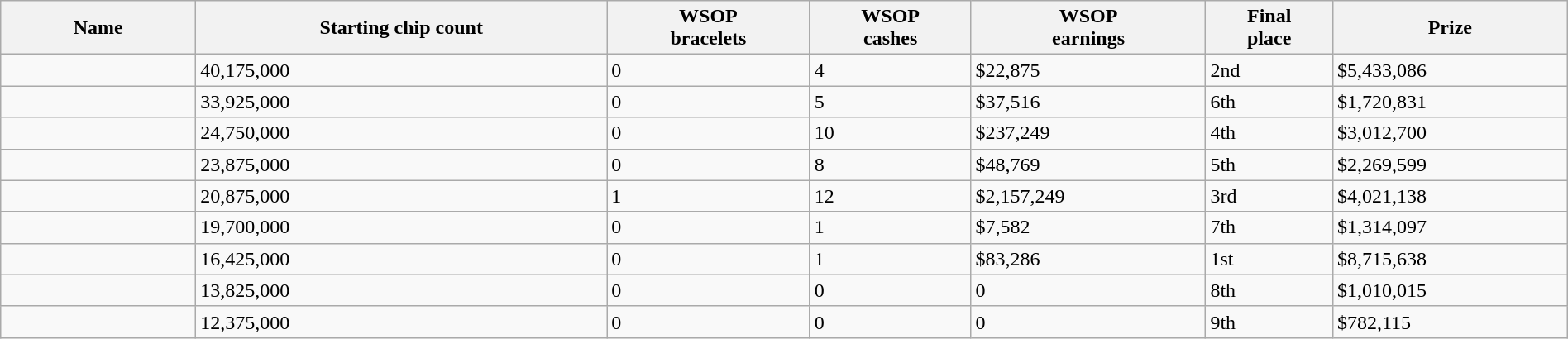<table class="wikitable sortable" width="100%">
<tr>
<th width="150">Name</th>
<th>Starting chip count</th>
<th>WSOP<br>bracelets</th>
<th>WSOP<br>cashes</th>
<th>WSOP<br>earnings</th>
<th>Final<br>place</th>
<th>Prize</th>
</tr>
<tr>
<td></td>
<td>40,175,000</td>
<td>0</td>
<td>4</td>
<td>$22,875</td>
<td>2nd</td>
<td>$5,433,086</td>
</tr>
<tr>
<td></td>
<td>33,925,000</td>
<td>0</td>
<td>5</td>
<td>$37,516</td>
<td>6th</td>
<td>$1,720,831</td>
</tr>
<tr>
<td></td>
<td>24,750,000</td>
<td>0</td>
<td>10</td>
<td>$237,249</td>
<td>4th</td>
<td>$3,012,700</td>
</tr>
<tr>
<td></td>
<td>23,875,000</td>
<td>0</td>
<td>8</td>
<td>$48,769</td>
<td>5th</td>
<td>$2,269,599</td>
</tr>
<tr>
<td></td>
<td>20,875,000</td>
<td>1</td>
<td>12</td>
<td>$2,157,249</td>
<td>3rd</td>
<td>$4,021,138</td>
</tr>
<tr>
<td></td>
<td>19,700,000</td>
<td>0</td>
<td>1</td>
<td>$7,582</td>
<td>7th</td>
<td>$1,314,097</td>
</tr>
<tr>
<td></td>
<td>16,425,000</td>
<td>0</td>
<td>1</td>
<td>$83,286</td>
<td>1st</td>
<td>$8,715,638</td>
</tr>
<tr>
<td></td>
<td>13,825,000</td>
<td>0</td>
<td>0</td>
<td>0</td>
<td>8th</td>
<td>$1,010,015</td>
</tr>
<tr>
<td></td>
<td>12,375,000</td>
<td>0</td>
<td>0</td>
<td>0</td>
<td>9th</td>
<td>$782,115</td>
</tr>
</table>
